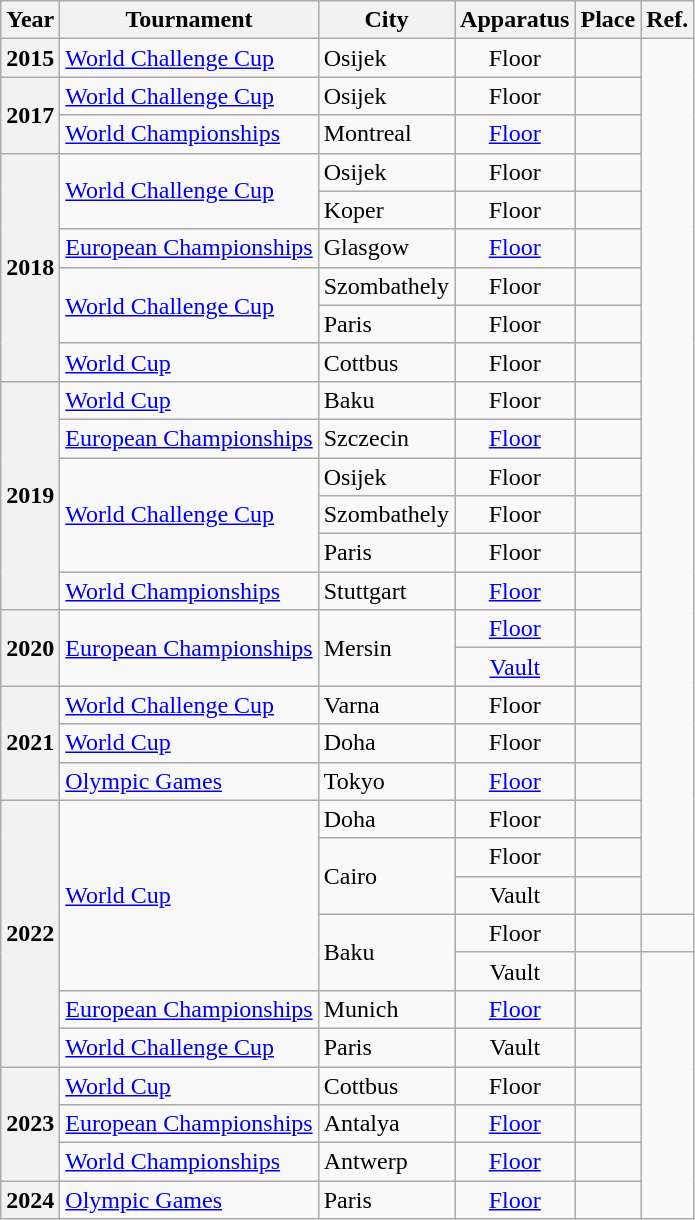<table class="wikitable sortable" style="text-align:center;">
<tr>
<th>Year</th>
<th>Tournament</th>
<th>City</th>
<th>Apparatus</th>
<th>Place</th>
<th>Ref.</th>
</tr>
<tr>
<th>2015</th>
<td align=left><a href='#'>World Challenge Cup</a></td>
<td align=left>Osijek</td>
<td>Floor</td>
<td></td>
</tr>
<tr>
<th rowspan=2>2017</th>
<td align=left><a href='#'>World Challenge Cup</a></td>
<td align=left>Osijek</td>
<td>Floor</td>
<td></td>
</tr>
<tr>
<td align=left><a href='#'>World Championships</a></td>
<td align=left>Montreal</td>
<td><a href='#'>Floor</a></td>
<td></td>
</tr>
<tr>
<th rowspan=6>2018</th>
<td align=left rowspan=2><a href='#'>World Challenge Cup</a></td>
<td align=left>Osijek</td>
<td>Floor</td>
<td></td>
</tr>
<tr>
<td align=left>Koper</td>
<td>Floor</td>
<td></td>
</tr>
<tr>
<td align=left><a href='#'>European Championships</a></td>
<td align=left>Glasgow</td>
<td><a href='#'>Floor</a></td>
<td></td>
</tr>
<tr>
<td align=left rowspan=2><a href='#'>World Challenge Cup</a></td>
<td align=left>Szombathely</td>
<td>Floor</td>
<td></td>
</tr>
<tr>
<td align=left>Paris</td>
<td>Floor</td>
<td></td>
</tr>
<tr>
<td align=left><a href='#'>World Cup</a></td>
<td align=left>Cottbus</td>
<td>Floor</td>
<td></td>
</tr>
<tr>
<th rowspan=6>2019</th>
<td align=left><a href='#'>World Cup</a></td>
<td align=left>Baku</td>
<td>Floor</td>
<td></td>
</tr>
<tr>
<td align=left><a href='#'>European Championships</a></td>
<td align=left>Szczecin</td>
<td><a href='#'>Floor</a></td>
<td></td>
</tr>
<tr>
<td align=left rowspan=3><a href='#'>World Challenge Cup</a></td>
<td align=left>Osijek</td>
<td>Floor</td>
<td></td>
</tr>
<tr>
<td align=left>Szombathely</td>
<td>Floor</td>
<td></td>
</tr>
<tr>
<td align=left>Paris</td>
<td>Floor</td>
<td></td>
</tr>
<tr>
<td align=left><a href='#'>World Championships</a></td>
<td align=left>Stuttgart</td>
<td><a href='#'>Floor</a></td>
<td></td>
</tr>
<tr>
<th rowspan=2>2020</th>
<td align=left rowspan=2><a href='#'>European Championships</a></td>
<td align=left rowspan=2>Mersin</td>
<td><a href='#'>Floor</a></td>
<td></td>
</tr>
<tr>
<td><a href='#'>Vault</a></td>
<td></td>
</tr>
<tr>
<th rowspan=3>2021</th>
<td align=left><a href='#'>World Challenge Cup</a></td>
<td align=left>Varna</td>
<td>Floor</td>
<td></td>
</tr>
<tr>
<td align=left><a href='#'>World Cup</a></td>
<td align=left>Doha</td>
<td>Floor</td>
<td></td>
</tr>
<tr>
<td align=left><a href='#'>Olympic Games</a></td>
<td align=left>Tokyo</td>
<td><a href='#'>Floor</a></td>
<td></td>
</tr>
<tr>
<th rowspan=7>2022</th>
<td align=left rowspan=5><a href='#'>World Cup</a></td>
<td align=left>Doha</td>
<td>Floor</td>
<td></td>
</tr>
<tr>
<td align=left rowspan=2>Cairo</td>
<td>Floor</td>
<td></td>
</tr>
<tr>
<td>Vault</td>
<td></td>
</tr>
<tr>
<td align=left rowspan=2>Baku</td>
<td>Floor</td>
<td></td>
<td></td>
</tr>
<tr>
<td>Vault</td>
<td></td>
</tr>
<tr>
<td align=left><a href='#'>European Championships</a></td>
<td align=left>Munich</td>
<td><a href='#'>Floor</a></td>
<td></td>
</tr>
<tr>
<td align=left><a href='#'>World Challenge Cup</a></td>
<td align=left>Paris</td>
<td>Vault</td>
<td></td>
</tr>
<tr>
<th rowspan="3">2023</th>
<td align=left rowspan=1><a href='#'>World Cup</a></td>
<td align=left>Cottbus</td>
<td>Floor</td>
<td></td>
</tr>
<tr>
<td align=left><a href='#'>European Championships</a></td>
<td align=left>Antalya</td>
<td><a href='#'>Floor</a></td>
<td></td>
</tr>
<tr>
<td align=left><a href='#'>World Championships</a></td>
<td align=left>Antwerp</td>
<td><a href='#'>Floor</a></td>
<td></td>
</tr>
<tr>
<th rowspan=1>2024</th>
<td align=left><a href='#'>Olympic Games</a></td>
<td align=left>Paris</td>
<td><a href='#'>Floor</a></td>
<td></td>
</tr>
</table>
